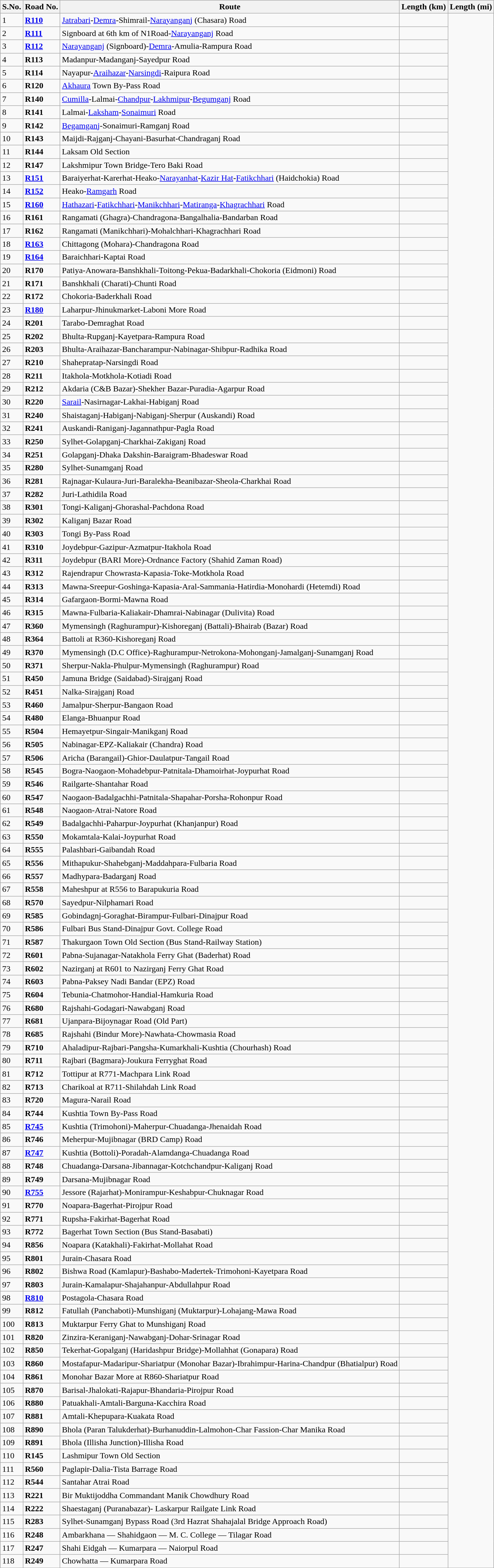<table class="wikitable sortable">
<tr>
<th>S.No.</th>
<th>Road No.</th>
<th>Route</th>
<th>Length (km)</th>
<th>Length (mi)</th>
</tr>
<tr>
<td>1</td>
<td><strong><a href='#'>R110</a></strong></td>
<td><a href='#'>Jatrabari</a>-<a href='#'>Demra</a>-Shimrail-<a href='#'>Narayanganj</a> (Chasara) Road</td>
<td></td>
</tr>
<tr>
<td>2</td>
<td><strong><a href='#'>R111</a></strong></td>
<td>Signboard at 6th km of N1Road-<a href='#'>Narayanganj</a> Road</td>
<td></td>
</tr>
<tr>
<td>3</td>
<td><strong><a href='#'>R112</a></strong></td>
<td><a href='#'>Narayanganj</a> (Signboard)-<a href='#'>Demra</a>-Amulia-Rampura Road</td>
<td></td>
</tr>
<tr>
<td>4</td>
<td><strong>R113</strong></td>
<td>Madanpur-Madanganj-Sayedpur Road</td>
<td></td>
</tr>
<tr>
<td>5</td>
<td><strong>R114</strong></td>
<td>Nayapur-<a href='#'>Araihazar</a>-<a href='#'>Narsingdi</a>-Raipura Road</td>
<td></td>
</tr>
<tr>
<td>6</td>
<td><strong>R120</strong></td>
<td><a href='#'>Akhaura</a> Town By-Pass Road</td>
<td></td>
</tr>
<tr>
<td>7</td>
<td><strong>R140</strong></td>
<td><a href='#'>Cumilla</a>-Lalmai-<a href='#'>Chandpur</a>-<a href='#'>Lakhmipur</a>-<a href='#'>Begumganj</a> Road</td>
<td></td>
</tr>
<tr>
<td>8</td>
<td><strong>R141</strong></td>
<td>Lalmai-<a href='#'>Laksham</a>-<a href='#'>Sonaimuri</a> Road</td>
<td></td>
</tr>
<tr>
<td>9</td>
<td><strong>R142</strong></td>
<td><a href='#'>Begamganj</a>-Sonaimuri-Ramganj Road</td>
<td></td>
</tr>
<tr>
<td>10</td>
<td><strong>R143</strong></td>
<td>Maijdi-Rajganj-Chayani-Basurhat-Chandraganj Road</td>
<td></td>
</tr>
<tr>
<td>11</td>
<td><strong>R144</strong></td>
<td>Laksam Old Section</td>
<td></td>
</tr>
<tr>
<td>12</td>
<td><strong>R147</strong></td>
<td>Lakshmipur Town Bridge-Tero Baki Road</td>
<td></td>
</tr>
<tr>
<td>13</td>
<td><strong><a href='#'>R151</a></strong></td>
<td>Baraiyerhat-Karerhat-Heako-<a href='#'>Narayanhat</a>-<a href='#'>Kazir Hat</a>-<a href='#'>Fatikchhari</a> (Haidchokia) Road</td>
<td></td>
</tr>
<tr>
<td>14</td>
<td><strong><a href='#'>R152</a></strong></td>
<td>Heako-<a href='#'>Ramgarh</a> Road</td>
<td></td>
</tr>
<tr>
<td>15</td>
<td><strong><a href='#'>R160</a></strong></td>
<td><a href='#'>Hathazari</a>-<a href='#'>Fatikchhari</a>-<a href='#'>Manikchhari</a>-<a href='#'>Matiranga</a>-<a href='#'>Khagrachhari</a> Road</td>
<td></td>
</tr>
<tr>
<td>16</td>
<td><strong>R161</strong></td>
<td>Rangamati (Ghagra)-Chandragona-Bangalhalia-Bandarban Road</td>
<td></td>
</tr>
<tr>
<td>17</td>
<td><strong>R162</strong></td>
<td>Rangamati (Manikchhari)-Mohalchhari-Khagrachhari Road</td>
<td></td>
</tr>
<tr>
<td>18</td>
<td><strong><a href='#'>R163</a></strong></td>
<td>Chittagong (Mohara)-Chandragona Road</td>
<td></td>
</tr>
<tr>
<td>19</td>
<td><strong><a href='#'>R164</a></strong></td>
<td>Baraichhari-Kaptai Road</td>
<td></td>
</tr>
<tr>
<td>20</td>
<td><strong>R170</strong></td>
<td>Patiya-Anowara-Banshkhali-Toitong-Pekua-Badarkhali-Chokoria (Eidmoni) Road</td>
<td></td>
</tr>
<tr>
<td>21</td>
<td><strong>R171</strong></td>
<td>Banshkhali (Charati)-Chunti Road</td>
<td></td>
</tr>
<tr>
<td>22</td>
<td><strong>R172</strong></td>
<td>Chokoria-Baderkhali Road</td>
<td></td>
</tr>
<tr>
<td>23</td>
<td><strong><a href='#'>R180</a></strong></td>
<td>Laharpur-Jhinukmarket-Laboni More Road</td>
<td></td>
</tr>
<tr>
<td>24</td>
<td><strong>R201</strong></td>
<td>Tarabo-Demraghat Road</td>
<td></td>
</tr>
<tr>
<td>25</td>
<td><strong>R202</strong></td>
<td>Bhulta-Rupganj-Kayetpara-Rampura Road</td>
<td></td>
</tr>
<tr>
<td>26</td>
<td><strong>R203</strong></td>
<td>Bhulta-Araihazar-Bancharampur-Nabinagar-Shibpur-Radhika Road</td>
<td></td>
</tr>
<tr>
<td>27</td>
<td><strong>R210</strong></td>
<td>Shahepratap-Narsingdi Road</td>
<td></td>
</tr>
<tr>
<td>28</td>
<td><strong>R211</strong></td>
<td>Itakhola-Motkhola-Kotiadi Road</td>
<td></td>
</tr>
<tr>
<td>29</td>
<td><strong>R212</strong></td>
<td>Akdaria (C&B Bazar)-Shekher Bazar-Puradia-Agarpur Road</td>
<td></td>
</tr>
<tr>
<td>30</td>
<td><strong>R220</strong></td>
<td><a href='#'>Sarail</a>-Nasirnagar-Lakhai-Habiganj Road</td>
<td></td>
</tr>
<tr>
<td>31</td>
<td><strong>R240</strong></td>
<td>Shaistaganj-Habiganj-Nabiganj-Sherpur (Auskandi) Road</td>
<td></td>
</tr>
<tr>
<td>32</td>
<td><strong>R241</strong></td>
<td>Auskandi-Raniganj-Jagannathpur-Pagla Road</td>
<td></td>
</tr>
<tr>
<td>33</td>
<td><strong>R250</strong></td>
<td>Sylhet-Golapganj-Charkhai-Zakiganj Road</td>
<td></td>
</tr>
<tr>
<td>34</td>
<td><strong>R251</strong></td>
<td>Golapganj-Dhaka Dakshin-Baraigram-Bhadeswar Road</td>
<td></td>
</tr>
<tr>
<td>35</td>
<td><strong>R280</strong></td>
<td>Sylhet-Sunamganj Road</td>
<td></td>
</tr>
<tr>
<td>36</td>
<td><strong>R281</strong></td>
<td>Rajnagar-Kulaura-Juri-Baralekha-Beanibazar-Sheola-Charkhai Road</td>
<td></td>
</tr>
<tr>
<td>37</td>
<td><strong>R282</strong></td>
<td>Juri-Lathidila Road</td>
<td></td>
</tr>
<tr>
<td>38</td>
<td><strong>R301</strong></td>
<td>Tongi-Kaliganj-Ghorashal-Pachdona Road</td>
<td></td>
</tr>
<tr>
<td>39</td>
<td><strong>R302</strong></td>
<td>Kaliganj Bazar Road</td>
<td></td>
</tr>
<tr>
<td>40</td>
<td><strong>R303</strong></td>
<td>Tongi By-Pass Road</td>
<td></td>
</tr>
<tr>
<td>41</td>
<td><strong>R310</strong></td>
<td>Joydebpur-Gazipur-Azmatpur-Itakhola Road</td>
<td></td>
</tr>
<tr>
<td>42</td>
<td><strong>R311</strong></td>
<td>Joydebpur (BARI More)-Ordnance Factory (Shahid Zaman Road)</td>
<td></td>
</tr>
<tr>
<td>43</td>
<td><strong>R312</strong></td>
<td>Rajendrapur Chowrasta-Kapasia-Toke-Motkhola Road</td>
<td></td>
</tr>
<tr>
<td>44</td>
<td><strong>R313</strong></td>
<td>Mawna-Sreepur-Goshinga-Kapasia-Aral-Sammania-Hatirdia-Monohardi (Hetemdi) Road</td>
<td></td>
</tr>
<tr>
<td>45</td>
<td><strong>R314</strong></td>
<td>Gafargaon-Bormi-Mawna Road</td>
<td></td>
</tr>
<tr>
<td>46</td>
<td><strong>R315</strong></td>
<td>Mawna-Fulbaria-Kaliakair-Dhamrai-Nabinagar (Dulivita) Road</td>
<td></td>
</tr>
<tr>
<td>47</td>
<td><strong>R360</strong></td>
<td>Mymensingh (Raghurampur)-Kishoreganj (Battali)-Bhairab (Bazar) Road</td>
<td></td>
</tr>
<tr>
<td>48</td>
<td><strong>R364</strong></td>
<td>Battoli at R360-Kishoreganj Road</td>
<td></td>
</tr>
<tr>
<td>49</td>
<td><strong>R370</strong></td>
<td>Mymensingh (D.C Office)-Raghurampur-Netrokona-Mohonganj-Jamalganj-Sunamganj Road</td>
<td></td>
</tr>
<tr>
<td>50</td>
<td><strong>R371</strong></td>
<td>Sherpur-Nakla-Phulpur-Mymensingh (Raghurampur) Road</td>
<td></td>
</tr>
<tr>
<td>51</td>
<td><strong>R450</strong></td>
<td>Jamuna Bridge (Saidabad)-Sirajganj Road</td>
<td></td>
</tr>
<tr>
<td>52</td>
<td><strong>R451</strong></td>
<td>Nalka-Sirajganj Road</td>
<td></td>
</tr>
<tr>
<td>53</td>
<td><strong>R460</strong></td>
<td>Jamalpur-Sherpur-Bangaon Road</td>
<td></td>
</tr>
<tr>
<td>54</td>
<td><strong>R480</strong></td>
<td>Elanga-Bhuanpur Road</td>
<td></td>
</tr>
<tr>
<td>55</td>
<td><strong>R504</strong></td>
<td>Hemayetpur-Singair-Manikganj Road</td>
<td></td>
</tr>
<tr>
<td>56</td>
<td><strong>R505</strong></td>
<td>Nabinagar-EPZ-Kaliakair (Chandra) Road</td>
<td></td>
</tr>
<tr>
<td>57</td>
<td><strong>R506</strong></td>
<td>Aricha (Barangail)-Ghior-Daulatpur-Tangail Road</td>
<td></td>
</tr>
<tr>
<td>58</td>
<td><strong>R545</strong></td>
<td>Bogra-Naogaon-Mohadebpur-Patnitala-Dhamoirhat-Joypurhat Road</td>
<td></td>
</tr>
<tr>
<td>59</td>
<td><strong>R546</strong></td>
<td>Railgarte-Shantahar Road</td>
<td></td>
</tr>
<tr>
<td>60</td>
<td><strong>R547</strong></td>
<td>Naogaon-Badalgachhi-Patnitala-Shapahar-Porsha-Rohonpur Road</td>
<td></td>
</tr>
<tr>
<td>61</td>
<td><strong>R548</strong></td>
<td>Naogaon-Atrai-Natore Road</td>
<td></td>
</tr>
<tr>
<td>62</td>
<td><strong>R549</strong></td>
<td>Badalgachhi-Paharpur-Joypurhat (Khanjanpur) Road</td>
<td></td>
</tr>
<tr>
<td>63</td>
<td><strong>R550</strong></td>
<td>Mokamtala-Kalai-Joypurhat Road</td>
<td></td>
</tr>
<tr>
<td>64</td>
<td><strong>R555</strong></td>
<td>Palashbari-Gaibandah Road</td>
<td></td>
</tr>
<tr>
<td>65</td>
<td><strong>R556</strong></td>
<td>Mithapukur-Shahebganj-Maddahpara-Fulbaria Road</td>
<td></td>
</tr>
<tr>
<td>66</td>
<td><strong>R557</strong></td>
<td>Madhypara-Badarganj Road</td>
<td></td>
</tr>
<tr>
<td>67</td>
<td><strong>R558</strong></td>
<td>Maheshpur at R556 to Barapukuria Road</td>
<td></td>
</tr>
<tr>
<td>68</td>
<td><strong>R570</strong></td>
<td>Sayedpur-Nilphamari Road</td>
<td></td>
</tr>
<tr>
<td>69</td>
<td><strong>R585</strong></td>
<td>Gobindagnj-Goraghat-Birampur-Fulbari-Dinajpur Road</td>
<td></td>
</tr>
<tr>
<td>70</td>
<td><strong>R586</strong></td>
<td>Fulbari Bus Stand-Dinajpur Govt. College Road</td>
<td></td>
</tr>
<tr>
<td>71</td>
<td><strong>R587</strong></td>
<td>Thakurgaon Town Old Section (Bus Stand-Railway Station)</td>
<td></td>
</tr>
<tr>
<td>72</td>
<td><strong>R601</strong></td>
<td>Pabna-Sujanagar-Natakhola Ferry Ghat (Baderhat) Road</td>
<td></td>
</tr>
<tr>
<td>73</td>
<td><strong>R602</strong></td>
<td>Nazirganj at R601 to Nazirganj Ferry Ghat Road</td>
<td></td>
</tr>
<tr>
<td>74</td>
<td><strong>R603</strong></td>
<td>Pabna-Paksey Nadi Bandar (EPZ) Road</td>
<td></td>
</tr>
<tr>
<td>75</td>
<td><strong>R604</strong></td>
<td>Tebunia-Chatmohor-Handial-Hamkuria Road</td>
<td></td>
</tr>
<tr>
<td>76</td>
<td><strong>R680</strong></td>
<td>Rajshahi-Godagari-Nawabganj Road</td>
<td></td>
</tr>
<tr>
<td>77</td>
<td><strong>R681</strong></td>
<td>Ujanpara-Bijoynagar Road (Old Part)</td>
<td></td>
</tr>
<tr>
<td>78</td>
<td><strong>R685</strong></td>
<td>Rajshahi (Bindur More)-Nawhata-Chowmasia Road</td>
<td></td>
</tr>
<tr>
<td>79</td>
<td><strong>R710</strong></td>
<td>Ahaladipur-Rajbari-Pangsha-Kumarkhali-Kushtia (Chourhash) Road</td>
<td></td>
</tr>
<tr>
<td>80</td>
<td><strong>R711</strong></td>
<td>Rajbari (Bagmara)-Joukura Ferryghat Road</td>
<td></td>
</tr>
<tr>
<td>81</td>
<td><strong>R712</strong></td>
<td>Tottipur at R771-Machpara Link Road</td>
<td></td>
</tr>
<tr>
<td>82</td>
<td><strong>R713</strong></td>
<td>Charikoal at R711-Shilahdah Link Road</td>
<td></td>
</tr>
<tr>
<td>83</td>
<td><strong>R720</strong></td>
<td>Magura-Narail Road</td>
<td></td>
</tr>
<tr>
<td>84</td>
<td><strong>R744</strong></td>
<td>Kushtia Town By-Pass Road</td>
<td></td>
</tr>
<tr>
<td>85</td>
<td><strong><a href='#'>R745</a></strong></td>
<td>Kushtia (Trimohoni)-Maherpur-Chuadanga-Jhenaidah Road</td>
<td></td>
</tr>
<tr>
<td>86</td>
<td><strong>R746</strong></td>
<td>Meherpur-Mujibnagar (BRD Camp) Road</td>
<td></td>
</tr>
<tr>
<td>87</td>
<td><strong><a href='#'>R747</a></strong></td>
<td>Kushtia (Bottoli)-Poradah-Alamdanga-Chuadanga Road</td>
<td></td>
</tr>
<tr>
<td>88</td>
<td><strong>R748</strong></td>
<td>Chuadanga-Darsana-Jibannagar-Kotchchandpur-Kaliganj Road</td>
<td></td>
</tr>
<tr>
<td>89</td>
<td><strong>R749</strong></td>
<td>Darsana-Mujibnagar Road</td>
<td></td>
</tr>
<tr>
<td>90</td>
<td><strong><a href='#'>R755</a></strong></td>
<td>Jessore (Rajarhat)-Monirampur-Keshabpur-Chuknagar Road</td>
<td></td>
</tr>
<tr>
<td>91</td>
<td><strong>R770</strong></td>
<td>Noapara-Bagerhat-Pirojpur Road</td>
<td></td>
</tr>
<tr>
<td>92</td>
<td><strong>R771</strong></td>
<td>Rupsha-Fakirhat-Bagerhat Road</td>
<td></td>
</tr>
<tr>
<td>93</td>
<td><strong>R772</strong></td>
<td>Bagerhat Town Section (Bus Stand-Basabati)</td>
<td></td>
</tr>
<tr>
<td>94</td>
<td><strong>R856</strong></td>
<td>Noapara (Katakhali)-Fakirhat-Mollahat Road</td>
<td></td>
</tr>
<tr>
<td>95</td>
<td><strong>R801</strong></td>
<td>Jurain-Chasara Road</td>
<td></td>
</tr>
<tr>
<td>96</td>
<td><strong>R802</strong></td>
<td>Bishwa Road (Kamlapur)-Bashabo-Madertek-Trimohoni-Kayetpara Road</td>
<td></td>
</tr>
<tr>
<td>97</td>
<td><strong>R803</strong></td>
<td>Jurain-Kamalapur-Shajahanpur-Abdullahpur Road</td>
<td></td>
</tr>
<tr>
<td>98</td>
<td><strong><a href='#'>R810</a></strong></td>
<td>Postagola-Chasara Road</td>
<td></td>
</tr>
<tr>
<td>99</td>
<td><strong>R812</strong></td>
<td>Fatullah (Panchaboti)-Munshiganj (Muktarpur)-Lohajang-Mawa Road</td>
<td></td>
</tr>
<tr>
<td>100</td>
<td><strong>R813</strong></td>
<td>Muktarpur Ferry Ghat to Munshiganj Road</td>
<td></td>
</tr>
<tr>
<td>101</td>
<td><strong>R820</strong></td>
<td>Zinzira-Keraniganj-Nawabganj-Dohar-Srinagar Road</td>
<td></td>
</tr>
<tr>
<td>102</td>
<td><strong>R850</strong></td>
<td>Tekerhat-Gopalganj (Haridashpur Bridge)-Mollahhat (Gonapara) Road</td>
<td></td>
</tr>
<tr>
<td>103</td>
<td><strong>R860</strong></td>
<td>Mostafapur-Madaripur-Shariatpur (Monohar Bazar)-Ibrahimpur-Harina-Chandpur (Bhatialpur) Road</td>
<td></td>
</tr>
<tr>
<td>104</td>
<td><strong>R861</strong></td>
<td>Monohar Bazar More at R860-Shariatpur Road</td>
<td></td>
</tr>
<tr>
<td>105</td>
<td><strong>R870</strong></td>
<td>Barisal-Jhalokati-Rajapur-Bhandaria-Pirojpur Road</td>
<td></td>
</tr>
<tr>
<td>106</td>
<td><strong>R880</strong></td>
<td>Patuakhali-Amtali-Barguna-Kacchira Road</td>
<td></td>
</tr>
<tr>
<td>107</td>
<td><strong>R881</strong></td>
<td>Amtali-Khepupara-Kuakata Road</td>
<td></td>
</tr>
<tr>
<td>108</td>
<td><strong>R890</strong></td>
<td>Bhola (Paran Talukderhat)-Burhanuddin-Lalmohon-Char Fassion-Char Manika Road</td>
<td></td>
</tr>
<tr>
<td>109</td>
<td><strong>R891</strong></td>
<td>Bhola (Illisha Junction)-Illisha Road</td>
<td></td>
</tr>
<tr>
<td>110</td>
<td><strong>R145</strong></td>
<td>Lashmipur Town Old Section</td>
<td></td>
</tr>
<tr>
<td>111</td>
<td><strong>R560</strong></td>
<td>Paglapir-Dalia-Tista Barrage Road</td>
<td></td>
</tr>
<tr>
<td>112</td>
<td><strong>R544</strong></td>
<td>Santahar Atrai Road</td>
<td></td>
</tr>
<tr>
<td>113</td>
<td><strong>R221</strong></td>
<td>Bir Muktijoddha Commandant Manik Chowdhury Road</td>
<td></td>
</tr>
<tr>
<td>114</td>
<td><strong>R222</strong></td>
<td>Shaestaganj (Puranabazar)- Laskarpur Railgate Link Road</td>
<td></td>
</tr>
<tr>
<td>115</td>
<td><strong>R283</strong></td>
<td>Sylhet-Sunamganj Bypass Road (3rd Hazrat Shahajalal Bridge Approach Road)</td>
<td></td>
</tr>
<tr>
<td>116</td>
<td><strong>R248</strong></td>
<td>Ambarkhana — Shahidgaon — M. C. College — Tilagar Road</td>
<td></td>
</tr>
<tr>
<td>117</td>
<td><strong>R247</strong></td>
<td>Shahi Eidgah — Kumarpara — Naiorpul Road</td>
<td></td>
</tr>
<tr>
<td>118</td>
<td><strong>R249</strong></td>
<td>Chowhatta — Kumarpara Road</td>
<td></td>
</tr>
</table>
